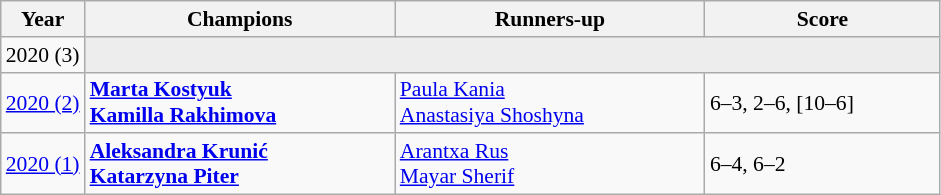<table class="wikitable" style="font-size:90%">
<tr>
<th>Year</th>
<th width="200">Champions</th>
<th width="200">Runners-up</th>
<th width="150">Score</th>
</tr>
<tr>
<td>2020 (3)</td>
<td colspan=3 bgcolor="#ededed"></td>
</tr>
<tr>
<td><a href='#'>2020 (2)</a></td>
<td> <strong><a href='#'>Marta Kostyuk</a></strong> <br>  <strong><a href='#'>Kamilla Rakhimova</a></strong></td>
<td> <a href='#'>Paula Kania</a> <br>  <a href='#'>Anastasiya Shoshyna</a></td>
<td>6–3, 2–6, [10–6]</td>
</tr>
<tr>
<td><a href='#'>2020 (1)</a></td>
<td> <strong><a href='#'>Aleksandra Krunić</a></strong> <br>  <strong><a href='#'>Katarzyna Piter</a></strong></td>
<td> <a href='#'>Arantxa Rus</a> <br>  <a href='#'>Mayar Sherif</a></td>
<td>6–4, 6–2</td>
</tr>
</table>
